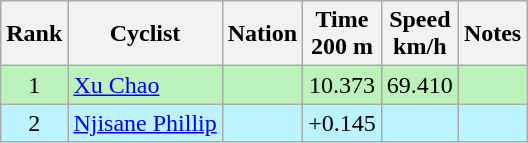<table class="wikitable sortable" style="text-align:center;">
<tr>
<th>Rank</th>
<th>Cyclist</th>
<th>Nation</th>
<th>Time<br>200 m</th>
<th>Speed<br>km/h</th>
<th>Notes</th>
</tr>
<tr bgcolor=bbf3bb>
<td>1</td>
<td align=left><a href='#'>Xu Chao</a></td>
<td align=left></td>
<td>10.373</td>
<td>69.410</td>
<td></td>
</tr>
<tr bgcolor=bbf3ff>
<td>2</td>
<td align=left><a href='#'>Njisane Phillip</a></td>
<td align=left></td>
<td data-sort-value=10.518>+0.145</td>
<td></td>
<td></td>
</tr>
</table>
